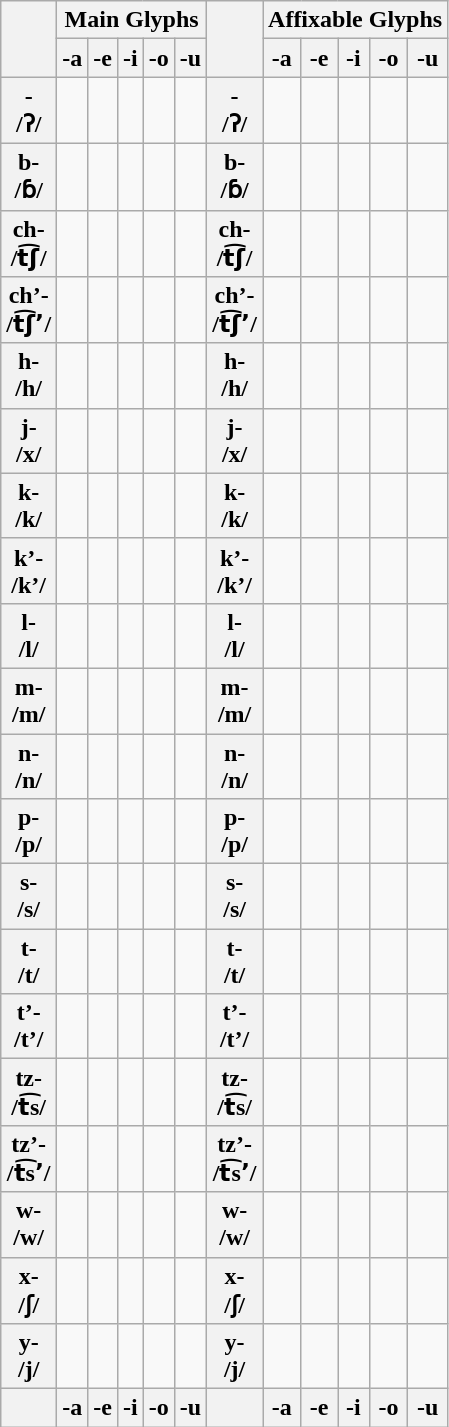<table class="wikitable">
<tr>
<th rowspan="2"></th>
<th colspan="5">Main Glyphs</th>
<th rowspan="2"></th>
<th colspan="5">Affixable Glyphs</th>
</tr>
<tr>
<th>-a</th>
<th>-e</th>
<th>-i</th>
<th>-o</th>
<th>-u</th>
<th>-a</th>
<th>-e</th>
<th>-i</th>
<th>-o</th>
<th>-u</th>
</tr>
<tr>
<th>-<br>/ʔ/</th>
<td><br></td>
<td><br></td>
<td><br></td>
<td></td>
<td><br></td>
<th>-<br>/ʔ/</th>
<td> </td>
<td></td>
<td></td>
<td></td>
<td>  <br>  </td>
</tr>
<tr>
<th>b-<br>/ɓ/</th>
<td><br><br></td>
<td></td>
<td><br><br></td>
<td></td>
<td></td>
<th>b-<br>/ɓ/</th>
<td></td>
<td></td>
<td></td>
<td></td>
<td></td>
</tr>
<tr>
<th>ch-<br>/t͡ʃ/</th>
<td><br></td>
<td></td>
<td><br></td>
<td></td>
<td></td>
<th>ch-<br>/t͡ʃ/</th>
<td> </td>
<td></td>
<td></td>
<td></td>
<td></td>
</tr>
<tr>
<th>ch’-<br>/t͡ʃʼ/</th>
<td></td>
<td></td>
<td></td>
<td></td>
<td></td>
<th>ch’-<br>/t͡ʃʼ/</th>
<td></td>
<td></td>
<td></td>
<td></td>
<td></td>
</tr>
<tr>
<th>h-<br>/h/</th>
<td></td>
<td></td>
<td></td>
<td></td>
<td></td>
<th>h-<br>/h/</th>
<td></td>
<td></td>
<td></td>
<td></td>
<td></td>
</tr>
<tr>
<th>j-<br>/x/</th>
<td><br></td>
<td></td>
<td></td>
<td></td>
<td></td>
<th>j-<br>/x/</th>
<td></td>
<td></td>
<td><br></td>
<td></td>
<td></td>
</tr>
<tr>
<th>k-<br>/k/</th>
<td></td>
<td><br></td>
<td></td>
<td></td>
<td><br></td>
<th>k-<br>/k/</th>
<td><br></td>
<td></td>
<td></td>
<td></td>
<td></td>
</tr>
<tr>
<th>k’-<br>/k’/</th>
<td><br></td>
<td></td>
<td></td>
<td></td>
<td></td>
<th>k’-<br>/k’/</th>
<td></td>
<td></td>
<td></td>
<td></td>
<td></td>
</tr>
<tr>
<th>l-<br>/l/</th>
<td></td>
<td></td>
<td></td>
<td></td>
<td></td>
<th>l-<br>/l/</th>
<td></td>
<td></td>
<td><br></td>
<td></td>
<td></td>
</tr>
<tr>
<th>m-<br>/m/</th>
<td><br></td>
<td></td>
<td></td>
<td></td>
<td></td>
<th>m-<br>/m/</th>
<td><br></td>
<td></td>
<td></td>
<td></td>
<td></td>
</tr>
<tr>
<th>n-<br>/n/</th>
<td><br></td>
<td></td>
<td></td>
<td></td>
<td></td>
<th>n-<br>/n/</th>
<td></td>
<td><br></td>
<td></td>
<td></td>
<td><br></td>
</tr>
<tr>
<th>p-<br>/p/</th>
<td><br></td>
<td></td>
<td></td>
<td></td>
<td></td>
<th>p-<br>/p/</th>
<td></td>
<td></td>
<td></td>
<td></td>
<td></td>
</tr>
<tr>
<th>s-<br>/s/</th>
<td><br></td>
<td></td>
<td></td>
<td></td>
<td></td>
<th>s-<br>/s/</th>
<td><br><br></td>
<td></td>
<td></td>
<td></td>
<td></td>
</tr>
<tr>
<th>t-<br>/t/</th>
<td><br></td>
<td></td>
<td></td>
<td></td>
<td></td>
<th>t-<br>/t/</th>
<td> <br></td>
<td></td>
<td></td>
<td><br></td>
<td></td>
</tr>
<tr>
<th>t’-<br>/t’/</th>
<td></td>
<td></td>
<td></td>
<td></td>
<td></td>
<th>t’-<br>/t’/</th>
<td></td>
<td></td>
<td></td>
<td></td>
<td></td>
</tr>
<tr>
<th>tz-<br>/t͡s/</th>
<td></td>
<td></td>
<td></td>
<td></td>
<td></td>
<th>tz-<br>/t͡s/</th>
<td></td>
<td></td>
<td></td>
<td></td>
<td></td>
</tr>
<tr>
<th>tz’-<br>/t͡sʼ/</th>
<td></td>
<td></td>
<td></td>
<td></td>
<td></td>
<th>tz’-<br>/t͡sʼ/</th>
<td></td>
<td></td>
<td></td>
<td></td>
<td> </td>
</tr>
<tr>
<th>w-<br>/w/</th>
<td></td>
<td></td>
<td></td>
<td></td>
<td></td>
<th>w-<br>/w/</th>
<td></td>
<td></td>
<td></td>
<td></td>
<td></td>
</tr>
<tr>
<th>x-<br>/ʃ/</th>
<td></td>
<td></td>
<td></td>
<td></td>
<td></td>
<th>x-<br>/ʃ/</th>
<td></td>
<td></td>
<td></td>
<td></td>
<td></td>
</tr>
<tr>
<th>y-<br>/j/</th>
<td></td>
<td><br></td>
<td></td>
<td></td>
<td></td>
<th>y-<br>/j/</th>
<td><br></td>
<td></td>
<td></td>
<td></td>
<td></td>
</tr>
<tr>
<th></th>
<th>-a</th>
<th>-e</th>
<th>-i</th>
<th>-o</th>
<th>-u</th>
<th></th>
<th>-a</th>
<th>-e</th>
<th>-i</th>
<th>-o</th>
<th>-u</th>
</tr>
</table>
